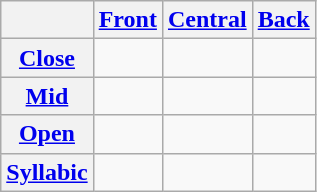<table class="wikitable" style="text-align:center;">
<tr>
<th></th>
<th><a href='#'>Front</a></th>
<th><a href='#'>Central</a></th>
<th><a href='#'>Back</a></th>
</tr>
<tr>
<th><a href='#'>Close</a></th>
<td></td>
<td></td>
<td></td>
</tr>
<tr>
<th><a href='#'>Mid</a></th>
<td></td>
<td></td>
<td></td>
</tr>
<tr>
<th><a href='#'>Open</a></th>
<td></td>
<td> </td>
<td></td>
</tr>
<tr>
<th><a href='#'>Syllabic</a></th>
<td></td>
<td></td>
<td></td>
</tr>
</table>
